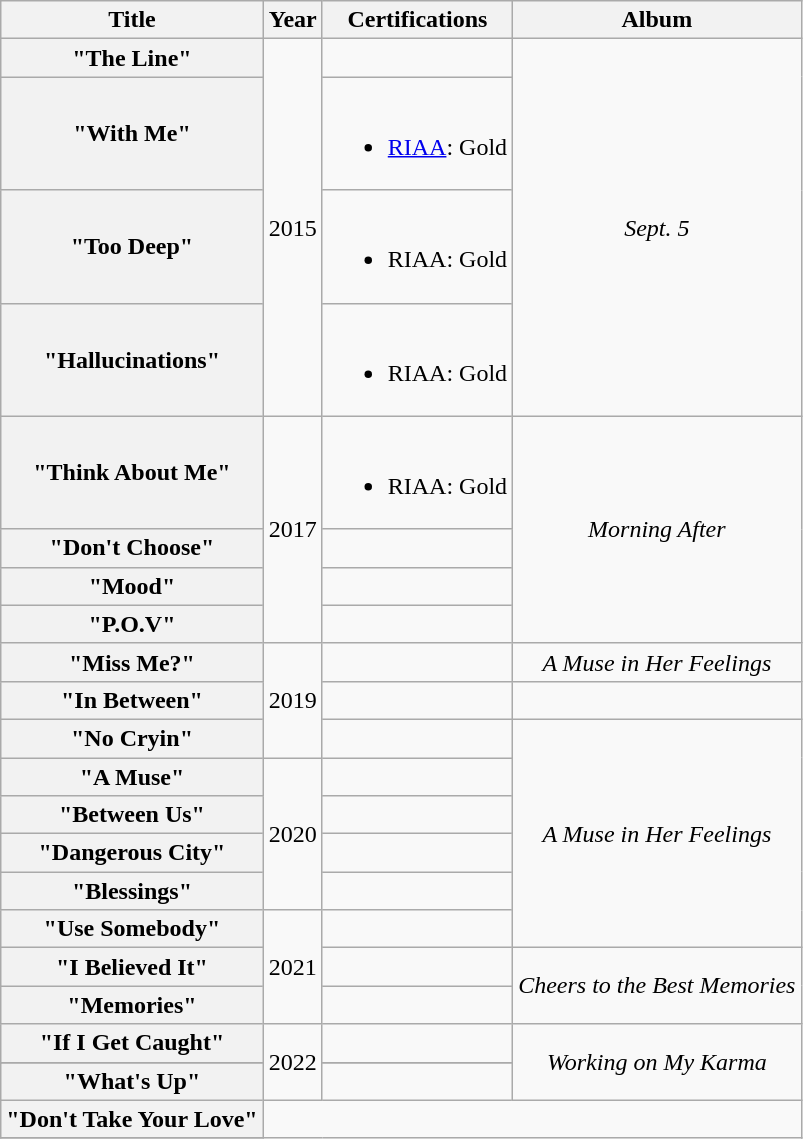<table class="wikitable plainrowheaders" style="text-align:center;">
<tr>
<th scope="col">Title</th>
<th scope="col">Year</th>
<th scope="col">Certifications</th>
<th scope="col">Album</th>
</tr>
<tr>
<th scope="row">"The Line"</th>
<td rowspan="4">2015</td>
<td></td>
<td rowspan="4"><em>Sept. 5</em></td>
</tr>
<tr>
<th scope="row">"With Me"</th>
<td><br><ul><li><a href='#'>RIAA</a>: Gold</li></ul></td>
</tr>
<tr>
<th scope="row">"Too Deep"</th>
<td><br><ul><li>RIAA: Gold</li></ul></td>
</tr>
<tr>
<th scope="row">"Hallucinations"</th>
<td><br><ul><li>RIAA: Gold</li></ul></td>
</tr>
<tr>
<th scope="row">"Think About Me"</th>
<td rowspan="4">2017</td>
<td><br><ul><li>RIAA: Gold</li></ul></td>
<td rowspan="4"><em>Morning After</em></td>
</tr>
<tr>
<th scope="row">"Don't Choose"</th>
<td></td>
</tr>
<tr>
<th scope="row">"Mood"</th>
<td></td>
</tr>
<tr>
<th scope="row">"P.O.V"</th>
<td></td>
</tr>
<tr>
<th scope="row">"Miss Me?"</th>
<td rowspan="3">2019</td>
<td></td>
<td><em>A Muse in Her Feelings</em></td>
</tr>
<tr>
<th scope="row">"In Between"</th>
<td></td>
<td></td>
</tr>
<tr>
<th scope="row">"No Cryin"<br></th>
<td></td>
<td rowspan="6"><em>A Muse in Her Feelings</em></td>
</tr>
<tr>
<th scope="row">"A Muse"</th>
<td rowspan="4">2020</td>
<td></td>
</tr>
<tr>
<th scope="row">"Between Us"<br></th>
<td></td>
</tr>
<tr>
<th scope="row">"Dangerous City"<br></th>
<td></td>
</tr>
<tr>
<th scope="row">"Blessings"</th>
<td></td>
</tr>
<tr>
<th scope="row">"Use Somebody"</th>
<td rowspan="3">2021</td>
<td></td>
</tr>
<tr>
<th scope="row">"I Believed It"<br></th>
<td></td>
<td rowspan="2"><em>Cheers to the Best Memories</em></td>
</tr>
<tr>
<th scope="row">"Memories"<br></th>
<td></td>
</tr>
<tr>
<th scope="row">"If I Get Caught"</th>
<td rowspan="3">2022</td>
<td></td>
<td rowspan="3"><em>Working on My Karma</em></td>
</tr>
<tr>
</tr>
<tr>
<th scope="row">"What's Up"<br></th>
<td></td>
</tr>
<tr>
<th scope="row">"Don't Take Your Love"</th>
</tr>
<tr>
</tr>
</table>
